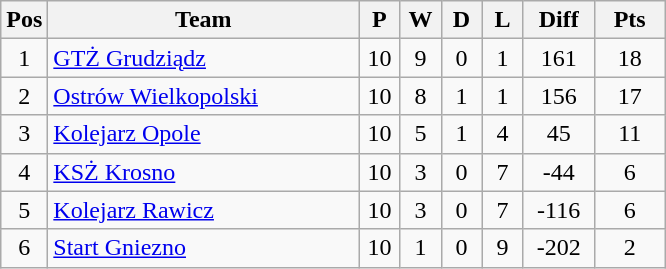<table class="wikitable" style="font-size: 100%">
<tr>
<th width=20>Pos</th>
<th width=200>Team</th>
<th width=20>P</th>
<th width=20>W</th>
<th width=20>D</th>
<th width=20>L</th>
<th width=40>Diff</th>
<th width=40>Pts</th>
</tr>
<tr align=center>
<td>1</td>
<td align="left"><a href='#'>GTŻ Grudziądz</a></td>
<td>10</td>
<td>9</td>
<td>0</td>
<td>1</td>
<td>161</td>
<td>18</td>
</tr>
<tr align=center>
<td>2</td>
<td align="left"><a href='#'>Ostrów Wielkopolski</a></td>
<td>10</td>
<td>8</td>
<td>1</td>
<td>1</td>
<td>156</td>
<td>17</td>
</tr>
<tr align=center>
<td>3</td>
<td align="left"><a href='#'>Kolejarz Opole</a></td>
<td>10</td>
<td>5</td>
<td>1</td>
<td>4</td>
<td>45</td>
<td>11</td>
</tr>
<tr align=center>
<td>4</td>
<td align="left"><a href='#'>KSŻ Krosno</a></td>
<td>10</td>
<td>3</td>
<td>0</td>
<td>7</td>
<td>-44</td>
<td>6</td>
</tr>
<tr align=center>
<td>5</td>
<td align="left"><a href='#'>Kolejarz Rawicz</a></td>
<td>10</td>
<td>3</td>
<td>0</td>
<td>7</td>
<td>-116</td>
<td>6</td>
</tr>
<tr align=center>
<td>6</td>
<td align="left"><a href='#'>Start Gniezno</a></td>
<td>10</td>
<td>1</td>
<td>0</td>
<td>9</td>
<td>-202</td>
<td>2</td>
</tr>
</table>
